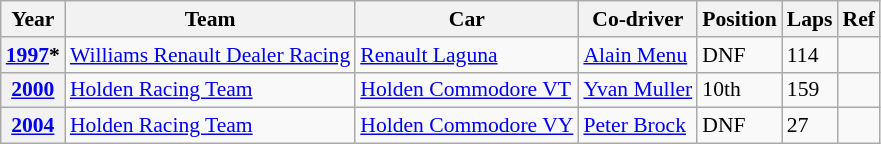<table class="wikitable" style="font-size: 90%;">
<tr>
<th>Year</th>
<th>Team</th>
<th>Car</th>
<th>Co-driver</th>
<th>Position</th>
<th>Laps</th>
<th>Ref</th>
</tr>
<tr>
<th><a href='#'>1997</a>*</th>
<td nowrap> <a href='#'>Williams Renault Dealer Racing</a></td>
<td nowrap><a href='#'>Renault Laguna</a></td>
<td nowrap> <a href='#'>Alain Menu</a></td>
<td>DNF</td>
<td>114</td>
<td></td>
</tr>
<tr>
<th><a href='#'>2000</a></th>
<td nowrap> <a href='#'>Holden Racing Team</a></td>
<td nowrap><a href='#'>Holden Commodore VT</a></td>
<td nowrap> <a href='#'>Yvan Muller</a></td>
<td>10th</td>
<td>159</td>
<td></td>
</tr>
<tr>
<th><a href='#'>2004</a></th>
<td nowrap> <a href='#'>Holden Racing Team</a></td>
<td nowrap><a href='#'>Holden Commodore VY</a></td>
<td nowrap> <a href='#'>Peter Brock</a></td>
<td>DNF</td>
<td>27</td>
<td></td>
</tr>
</table>
